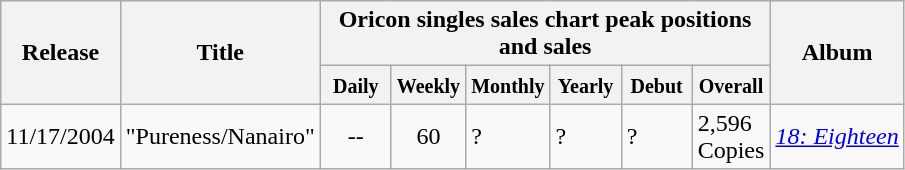<table class="wikitable">
<tr>
<th rowspan="2">Release</th>
<th rowspan="2">Title</th>
<th colspan="6">Oricon singles sales chart peak positions and sales</th>
<th rowspan="2">Album</th>
</tr>
<tr>
<th width="40"><small>Daily</small></th>
<th width="40"><small>Weekly</small></th>
<th width="40"><small>Monthly</small></th>
<th width="40"><small>Yearly</small></th>
<th width="40"><small>Debut</small></th>
<th width="40"><small>Overall</small></th>
</tr>
<tr>
<td>11/17/2004</td>
<td>"Pureness/Nanairo"</td>
<td align="center">--</td>
<td align="center">60</td>
<td>?</td>
<td>?</td>
<td>?</td>
<td>2,596 Copies</td>
<td><em><a href='#'>18: Eighteen</a></em></td>
</tr>
</table>
